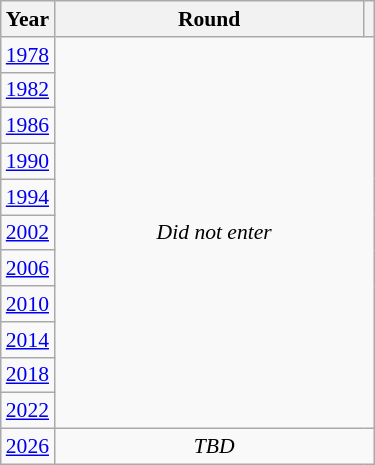<table class="wikitable" style="text-align: center; font-size:90%">
<tr>
<th>Year</th>
<th style="width:200px">Round</th>
<th></th>
</tr>
<tr>
<td><a href='#'>1978</a></td>
<td colspan="2" rowspan="11"><em>Did not enter</em></td>
</tr>
<tr>
<td><a href='#'>1982</a></td>
</tr>
<tr>
<td><a href='#'>1986</a></td>
</tr>
<tr>
<td><a href='#'>1990</a></td>
</tr>
<tr>
<td><a href='#'>1994</a></td>
</tr>
<tr>
<td><a href='#'>2002</a></td>
</tr>
<tr>
<td><a href='#'>2006</a></td>
</tr>
<tr>
<td><a href='#'>2010</a></td>
</tr>
<tr>
<td><a href='#'>2014</a></td>
</tr>
<tr>
<td><a href='#'>2018</a></td>
</tr>
<tr>
<td><a href='#'>2022</a></td>
</tr>
<tr>
<td><a href='#'>2026</a></td>
<td colspan="2"><em>TBD</em></td>
</tr>
</table>
